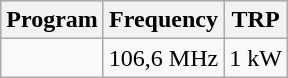<table class="wikitable">
<tr style="background:#dfdfdf">
<th>Program</th>
<th>Frequency</th>
<th>TRP</th>
</tr>
<tr>
<td></td>
<td>106,6 MHz</td>
<td>1 kW</td>
</tr>
</table>
